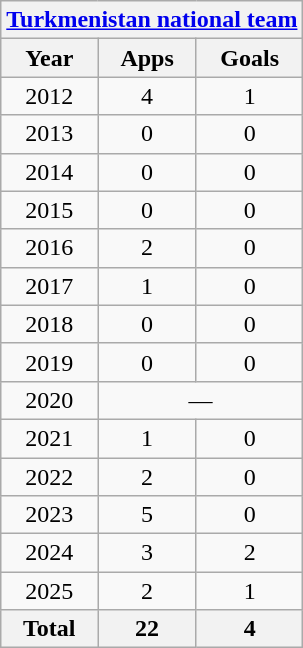<table class="wikitable" style="text-align:center">
<tr>
<th colspan=3><a href='#'>Turkmenistan national team</a></th>
</tr>
<tr>
<th>Year</th>
<th>Apps</th>
<th>Goals</th>
</tr>
<tr>
<td>2012</td>
<td>4</td>
<td>1</td>
</tr>
<tr>
<td>2013</td>
<td>0</td>
<td>0</td>
</tr>
<tr>
<td>2014</td>
<td>0</td>
<td>0</td>
</tr>
<tr>
<td>2015</td>
<td>0</td>
<td>0</td>
</tr>
<tr>
<td>2016</td>
<td>2</td>
<td>0</td>
</tr>
<tr>
<td>2017</td>
<td>1</td>
<td>0</td>
</tr>
<tr>
<td>2018</td>
<td>0</td>
<td>0</td>
</tr>
<tr>
<td>2019</td>
<td>0</td>
<td>0</td>
</tr>
<tr>
<td>2020</td>
<td colspan="2">—</td>
</tr>
<tr>
<td>2021</td>
<td>1</td>
<td>0</td>
</tr>
<tr>
<td>2022</td>
<td>2</td>
<td>0</td>
</tr>
<tr>
<td>2023</td>
<td>5</td>
<td>0</td>
</tr>
<tr>
<td>2024</td>
<td>3</td>
<td>2</td>
</tr>
<tr>
<td>2025</td>
<td>2</td>
<td>1</td>
</tr>
<tr>
<th>Total</th>
<th>22</th>
<th>4</th>
</tr>
</table>
